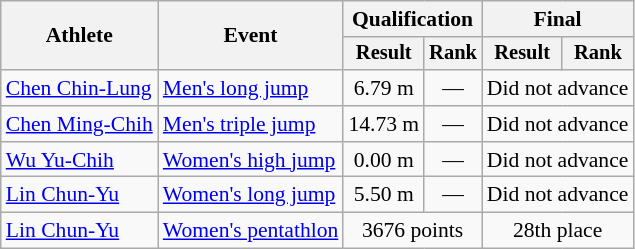<table class="wikitable" style="font-size:90%; text-align:center">
<tr>
<th rowspan="2">Athlete</th>
<th rowspan="2">Event</th>
<th colspan="2">Qualification</th>
<th colspan="2">Final</th>
</tr>
<tr style="font-size:95%">
<th>Result</th>
<th>Rank</th>
<th>Result</th>
<th>Rank</th>
</tr>
<tr>
<td align="left"><a href='#'>Chen Chin-Lung</a></td>
<td align="left"><a href='#'>Men's long jump</a></td>
<td>6.79 m</td>
<td>—</td>
<td colspan="2">Did not advance</td>
</tr>
<tr>
<td align="left"><a href='#'>Chen Ming-Chih</a></td>
<td align="left"><a href='#'>Men's triple jump</a></td>
<td>14.73 m</td>
<td>—</td>
<td colspan="2">Did not advance</td>
</tr>
<tr>
<td align="left"><a href='#'>Wu Yu-Chih</a></td>
<td align="left"><a href='#'>Women's high jump</a></td>
<td>0.00 m</td>
<td>—</td>
<td colspan="2">Did not advance</td>
</tr>
<tr>
<td align="left"><a href='#'>Lin Chun-Yu</a></td>
<td align="left"><a href='#'>Women's long jump</a></td>
<td>5.50 m</td>
<td>—</td>
<td colspan="2">Did not advance</td>
</tr>
<tr>
<td align="left"><a href='#'>Lin Chun-Yu</a></td>
<td align="left"><a href='#'>Women's pentathlon</a></td>
<td colspan="2">3676 points</td>
<td colspan="2">28th place</td>
</tr>
</table>
